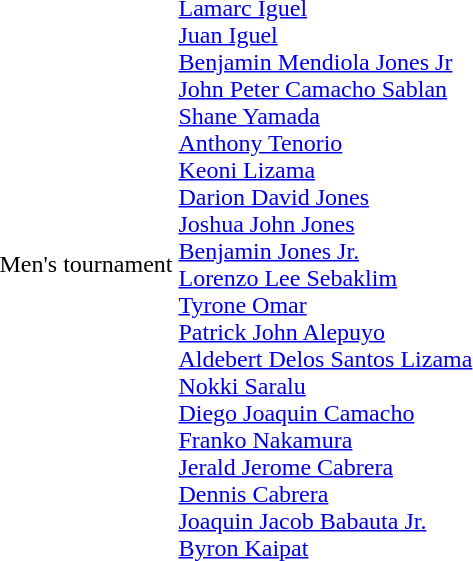<table>
<tr>
<td>Men's tournament</td>
<td><br><a href='#'>Lamarc Iguel</a><br><a href='#'>Juan Iguel</a><br><a href='#'>Benjamin Mendiola Jones Jr</a><br><a href='#'>John Peter Camacho Sablan</a><br><a href='#'>Shane Yamada</a><br><a href='#'>Anthony Tenorio</a><br><a href='#'>Keoni Lizama</a><br><a href='#'>Darion David Jones</a><br><a href='#'>Joshua John Jones</a><br><a href='#'>Benjamin Jones Jr.</a><br><a href='#'>Lorenzo Lee Sebaklim</a><br><a href='#'>Tyrone Omar</a><br><a href='#'>Patrick John Alepuyo</a><br><a href='#'>Aldebert Delos Santos Lizama</a><br><a href='#'>Nokki Saralu</a><br><a href='#'>Diego Joaquin Camacho</a><br><a href='#'>Franko Nakamura</a><br><a href='#'>Jerald Jerome Cabrera</a><br><a href='#'>Dennis Cabrera</a><br><a href='#'>Joaquin Jacob Babauta Jr.</a><br><a href='#'>Byron Kaipat</a></td>
<td></td>
<td></td>
</tr>
</table>
